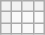<table class="wikitable" style="float:right; margin-left:1em;">
<tr>
<th></th>
<th></th>
<th></th>
<th></th>
</tr>
<tr>
<th></th>
<td></td>
<td></td>
<td></td>
</tr>
<tr>
<th></th>
<td></td>
<td></td>
<td></td>
</tr>
</table>
